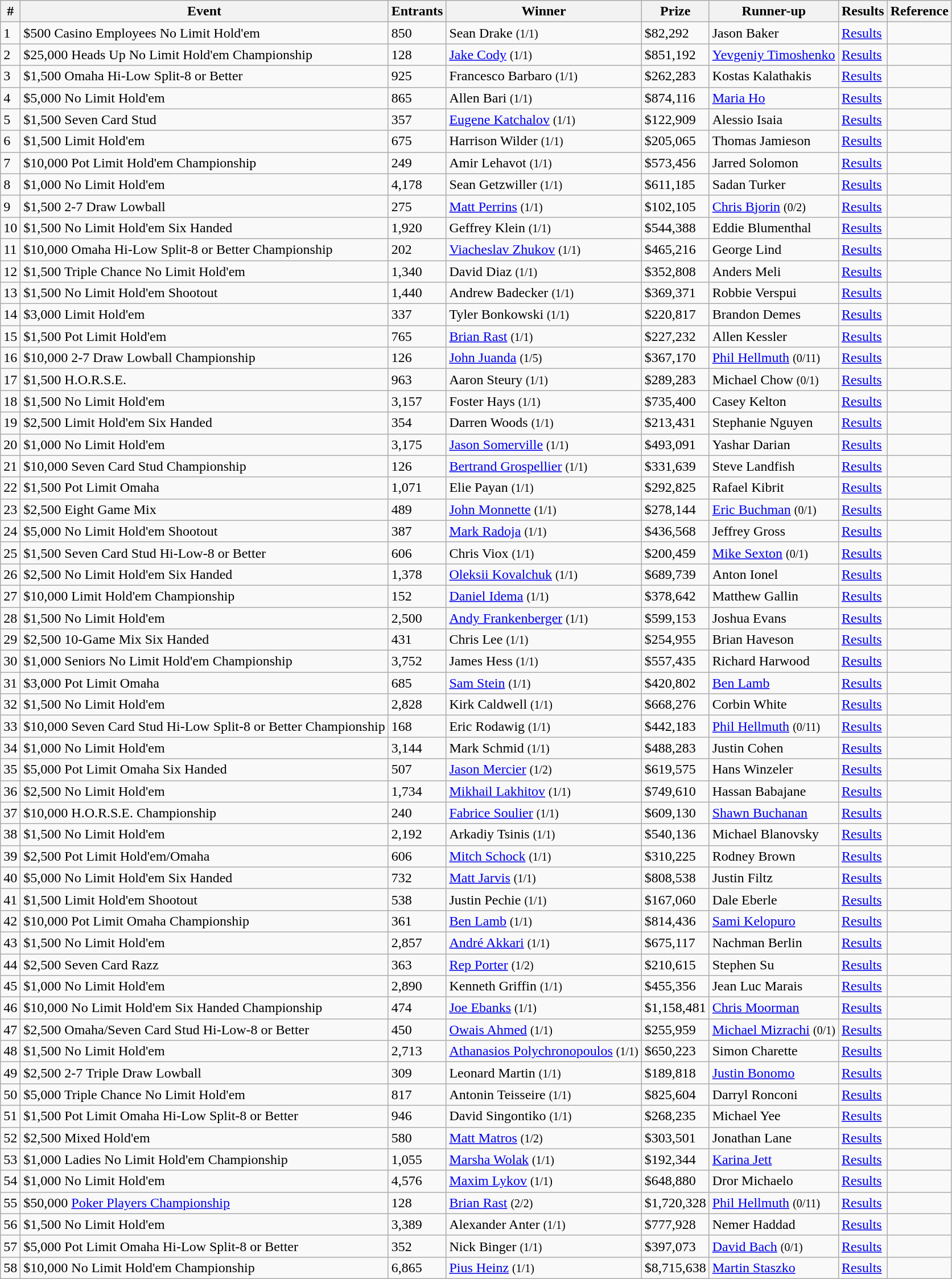<table class="wikitable sortable">
<tr>
<th bgcolor="#FFEBAD">#</th>
<th bgcolor="#FFEBAD">Event</th>
<th bgcolor="#FFEBAD">Entrants</th>
<th bgcolor="#FFEBAD">Winner</th>
<th bgcolor="#FFEBAD">Prize</th>
<th bgcolor="#FFEBAD">Runner-up</th>
<th bgcolor="#FFEBAD">Results</th>
<th bgcolor="#FFEBAD">Reference</th>
</tr>
<tr>
<td>1</td>
<td>$500 Casino Employees No Limit Hold'em</td>
<td>850</td>
<td>Sean Drake <small>(1/1)</small></td>
<td>$82,292</td>
<td>Jason Baker</td>
<td><a href='#'>Results</a></td>
<td></td>
</tr>
<tr>
<td>2</td>
<td>$25,000 Heads Up No Limit Hold'em Championship</td>
<td>128</td>
<td><a href='#'>Jake Cody</a> <small>(1/1)</small></td>
<td>$851,192</td>
<td><a href='#'>Yevgeniy Timoshenko</a></td>
<td><a href='#'>Results</a></td>
<td></td>
</tr>
<tr>
<td>3</td>
<td>$1,500 Omaha Hi-Low Split-8 or Better</td>
<td>925</td>
<td>Francesco Barbaro <small>(1/1)</small></td>
<td>$262,283</td>
<td>Kostas Kalathakis</td>
<td><a href='#'>Results</a></td>
<td></td>
</tr>
<tr>
<td>4</td>
<td>$5,000 No Limit Hold'em</td>
<td>865</td>
<td>Allen Bari <small>(1/1)</small></td>
<td>$874,116</td>
<td><a href='#'>Maria Ho</a></td>
<td><a href='#'>Results</a></td>
<td></td>
</tr>
<tr>
<td>5</td>
<td>$1,500 Seven Card Stud</td>
<td>357</td>
<td><a href='#'>Eugene Katchalov</a> <small>(1/1)</small></td>
<td>$122,909</td>
<td>Alessio Isaia</td>
<td><a href='#'>Results</a></td>
<td></td>
</tr>
<tr>
<td>6</td>
<td>$1,500 Limit Hold'em</td>
<td>675</td>
<td>Harrison Wilder <small>(1/1)</small></td>
<td>$205,065</td>
<td>Thomas Jamieson</td>
<td><a href='#'>Results</a></td>
<td></td>
</tr>
<tr>
<td>7</td>
<td>$10,000 Pot Limit Hold'em Championship</td>
<td>249</td>
<td>Amir Lehavot <small>(1/1)</small></td>
<td>$573,456</td>
<td>Jarred Solomon</td>
<td><a href='#'>Results</a></td>
<td></td>
</tr>
<tr>
<td>8</td>
<td>$1,000 No Limit Hold'em</td>
<td>4,178</td>
<td>Sean Getzwiller <small>(1/1)</small></td>
<td>$611,185</td>
<td>Sadan Turker</td>
<td><a href='#'>Results</a></td>
<td></td>
</tr>
<tr>
<td>9</td>
<td>$1,500 2-7 Draw Lowball</td>
<td>275</td>
<td><a href='#'>Matt Perrins</a> <small>(1/1)</small></td>
<td>$102,105</td>
<td><a href='#'>Chris Bjorin</a> <small>(0/2)</small></td>
<td><a href='#'>Results</a></td>
<td></td>
</tr>
<tr>
<td>10</td>
<td>$1,500 No Limit Hold'em Six Handed</td>
<td>1,920</td>
<td>Geffrey Klein <small>(1/1)</small></td>
<td>$544,388</td>
<td>Eddie Blumenthal</td>
<td><a href='#'>Results</a></td>
<td></td>
</tr>
<tr>
<td>11</td>
<td>$10,000 Omaha Hi-Low Split-8 or Better Championship</td>
<td>202</td>
<td><a href='#'>Viacheslav Zhukov</a> <small>(1/1)</small></td>
<td>$465,216</td>
<td>George Lind</td>
<td><a href='#'>Results</a></td>
<td></td>
</tr>
<tr>
<td>12</td>
<td>$1,500 Triple Chance No Limit Hold'em</td>
<td>1,340</td>
<td>David Diaz <small>(1/1)</small></td>
<td>$352,808</td>
<td>Anders Meli</td>
<td><a href='#'>Results</a></td>
<td></td>
</tr>
<tr>
<td>13</td>
<td>$1,500 No Limit Hold'em Shootout</td>
<td>1,440</td>
<td>Andrew Badecker <small>(1/1)</small></td>
<td>$369,371</td>
<td>Robbie Verspui</td>
<td><a href='#'>Results</a></td>
<td></td>
</tr>
<tr>
<td>14</td>
<td>$3,000 Limit Hold'em</td>
<td>337</td>
<td>Tyler Bonkowski <small>(1/1)</small></td>
<td>$220,817</td>
<td>Brandon Demes</td>
<td><a href='#'>Results</a></td>
<td></td>
</tr>
<tr>
<td>15</td>
<td>$1,500 Pot Limit Hold'em</td>
<td>765</td>
<td><a href='#'>Brian Rast</a> <small>(1/1)</small></td>
<td>$227,232</td>
<td>Allen Kessler</td>
<td><a href='#'>Results</a></td>
<td></td>
</tr>
<tr>
<td>16</td>
<td>$10,000 2-7 Draw Lowball Championship</td>
<td>126</td>
<td><a href='#'>John Juanda</a> <small>(1/5)</small></td>
<td>$367,170</td>
<td><a href='#'>Phil Hellmuth</a> <small>(0/11)</small></td>
<td><a href='#'>Results</a></td>
<td></td>
</tr>
<tr>
<td>17</td>
<td>$1,500 H.O.R.S.E.</td>
<td>963</td>
<td>Aaron Steury <small>(1/1)</small></td>
<td>$289,283</td>
<td>Michael Chow <small>(0/1)</small></td>
<td><a href='#'>Results</a></td>
<td></td>
</tr>
<tr>
<td>18</td>
<td>$1,500 No Limit Hold'em</td>
<td>3,157</td>
<td>Foster Hays <small>(1/1)</small></td>
<td>$735,400</td>
<td>Casey Kelton</td>
<td><a href='#'>Results</a></td>
<td></td>
</tr>
<tr>
<td>19</td>
<td>$2,500 Limit Hold'em Six Handed</td>
<td>354</td>
<td>Darren Woods <small>(1/1)</small></td>
<td>$213,431</td>
<td>Stephanie Nguyen</td>
<td><a href='#'>Results</a></td>
<td></td>
</tr>
<tr>
<td>20</td>
<td>$1,000 No Limit Hold'em</td>
<td>3,175</td>
<td><a href='#'>Jason Somerville</a> <small>(1/1)</small></td>
<td>$493,091</td>
<td>Yashar Darian</td>
<td><a href='#'>Results</a></td>
<td></td>
</tr>
<tr>
<td>21</td>
<td>$10,000 Seven Card Stud Championship</td>
<td>126</td>
<td><a href='#'>Bertrand Grospellier</a> <small>(1/1)</small></td>
<td>$331,639</td>
<td>Steve Landfish</td>
<td><a href='#'>Results</a></td>
<td></td>
</tr>
<tr>
<td>22</td>
<td>$1,500 Pot Limit Omaha</td>
<td>1,071</td>
<td>Elie Payan <small>(1/1)</small></td>
<td>$292,825</td>
<td>Rafael Kibrit</td>
<td><a href='#'>Results</a></td>
<td></td>
</tr>
<tr>
<td>23</td>
<td>$2,500 Eight Game Mix</td>
<td>489</td>
<td><a href='#'>John Monnette</a> <small>(1/1)</small></td>
<td>$278,144</td>
<td><a href='#'>Eric Buchman</a> <small>(0/1)</small></td>
<td><a href='#'>Results</a></td>
<td></td>
</tr>
<tr>
<td>24</td>
<td>$5,000 No Limit Hold'em Shootout</td>
<td>387</td>
<td><a href='#'>Mark Radoja</a> <small>(1/1)</small></td>
<td>$436,568</td>
<td>Jeffrey Gross</td>
<td><a href='#'>Results</a></td>
<td></td>
</tr>
<tr>
<td>25</td>
<td>$1,500 Seven Card Stud Hi-Low-8 or Better</td>
<td>606</td>
<td>Chris Viox <small>(1/1)</small></td>
<td>$200,459</td>
<td><a href='#'>Mike Sexton</a> <small>(0/1)</small></td>
<td><a href='#'>Results</a></td>
<td></td>
</tr>
<tr>
<td>26</td>
<td>$2,500 No Limit Hold'em Six Handed</td>
<td>1,378</td>
<td><a href='#'>Oleksii Kovalchuk</a> <small>(1/1)</small></td>
<td>$689,739</td>
<td>Anton Ionel</td>
<td><a href='#'>Results</a></td>
<td></td>
</tr>
<tr>
<td>27</td>
<td>$10,000 Limit Hold'em Championship</td>
<td>152</td>
<td><a href='#'>Daniel Idema</a> <small>(1/1)</small></td>
<td>$378,642</td>
<td>Matthew Gallin</td>
<td><a href='#'>Results</a></td>
<td></td>
</tr>
<tr>
<td>28</td>
<td>$1,500 No Limit Hold'em</td>
<td>2,500</td>
<td><a href='#'>Andy Frankenberger</a> <small>(1/1)</small></td>
<td>$599,153</td>
<td>Joshua Evans</td>
<td><a href='#'>Results</a></td>
<td></td>
</tr>
<tr>
<td>29</td>
<td>$2,500 10-Game Mix Six Handed</td>
<td>431</td>
<td>Chris Lee <small>(1/1)</small></td>
<td>$254,955</td>
<td>Brian Haveson</td>
<td><a href='#'>Results</a></td>
<td></td>
</tr>
<tr>
<td>30</td>
<td>$1,000 Seniors No Limit Hold'em Championship</td>
<td>3,752</td>
<td>James Hess <small>(1/1)</small></td>
<td>$557,435</td>
<td>Richard Harwood</td>
<td><a href='#'>Results</a></td>
<td></td>
</tr>
<tr>
<td>31</td>
<td>$3,000 Pot Limit Omaha</td>
<td>685</td>
<td><a href='#'>Sam Stein</a> <small>(1/1)</small></td>
<td>$420,802</td>
<td><a href='#'>Ben Lamb</a></td>
<td><a href='#'>Results</a></td>
<td></td>
</tr>
<tr>
<td>32</td>
<td>$1,500 No Limit Hold'em</td>
<td>2,828</td>
<td>Kirk Caldwell <small>(1/1)</small></td>
<td>$668,276</td>
<td>Corbin White</td>
<td><a href='#'>Results</a></td>
<td></td>
</tr>
<tr>
<td>33</td>
<td>$10,000 Seven Card Stud Hi-Low Split-8 or Better Championship</td>
<td>168</td>
<td>Eric Rodawig <small>(1/1)</small></td>
<td>$442,183</td>
<td><a href='#'>Phil Hellmuth</a> <small>(0/11)</small></td>
<td><a href='#'>Results</a></td>
<td></td>
</tr>
<tr>
<td>34</td>
<td>$1,000 No Limit Hold'em</td>
<td>3,144</td>
<td>Mark Schmid <small>(1/1)</small></td>
<td>$488,283</td>
<td>Justin Cohen</td>
<td><a href='#'>Results</a></td>
<td></td>
</tr>
<tr>
<td>35</td>
<td>$5,000 Pot Limit Omaha Six Handed</td>
<td>507</td>
<td><a href='#'>Jason Mercier</a> <small>(1/2)</small></td>
<td>$619,575</td>
<td>Hans Winzeler</td>
<td><a href='#'>Results</a></td>
<td></td>
</tr>
<tr>
<td>36</td>
<td>$2,500 No Limit Hold'em</td>
<td>1,734</td>
<td><a href='#'>Mikhail Lakhitov</a> <small>(1/1)</small></td>
<td>$749,610</td>
<td>Hassan Babajane</td>
<td><a href='#'>Results</a></td>
<td></td>
</tr>
<tr>
<td>37</td>
<td>$10,000 H.O.R.S.E. Championship</td>
<td>240</td>
<td><a href='#'>Fabrice Soulier</a> <small>(1/1)</small></td>
<td>$609,130</td>
<td><a href='#'>Shawn Buchanan</a></td>
<td><a href='#'>Results</a></td>
<td></td>
</tr>
<tr>
<td>38</td>
<td>$1,500 No Limit Hold'em</td>
<td>2,192</td>
<td>Arkadiy Tsinis <small>(1/1)</small></td>
<td>$540,136</td>
<td>Michael Blanovsky</td>
<td><a href='#'>Results</a></td>
<td></td>
</tr>
<tr>
<td>39</td>
<td>$2,500 Pot Limit Hold'em/Omaha</td>
<td>606</td>
<td><a href='#'>Mitch Schock</a> <small>(1/1)</small></td>
<td>$310,225</td>
<td>Rodney Brown</td>
<td><a href='#'>Results</a></td>
<td></td>
</tr>
<tr>
<td>40</td>
<td>$5,000 No Limit Hold'em Six Handed</td>
<td>732</td>
<td><a href='#'>Matt Jarvis</a> <small>(1/1)</small></td>
<td>$808,538</td>
<td>Justin Filtz</td>
<td><a href='#'>Results</a></td>
<td></td>
</tr>
<tr>
<td>41</td>
<td>$1,500 Limit Hold'em Shootout</td>
<td>538</td>
<td>Justin Pechie <small>(1/1)</small></td>
<td>$167,060</td>
<td>Dale Eberle</td>
<td><a href='#'>Results</a></td>
<td></td>
</tr>
<tr>
<td>42</td>
<td>$10,000 Pot Limit Omaha Championship</td>
<td>361</td>
<td><a href='#'>Ben Lamb</a> <small>(1/1)</small></td>
<td>$814,436</td>
<td><a href='#'>Sami Kelopuro</a></td>
<td><a href='#'>Results</a></td>
<td></td>
</tr>
<tr>
<td>43</td>
<td>$1,500 No Limit Hold'em</td>
<td>2,857</td>
<td><a href='#'>André Akkari</a> <small>(1/1)</small></td>
<td>$675,117</td>
<td>Nachman Berlin</td>
<td><a href='#'>Results</a></td>
<td></td>
</tr>
<tr>
<td>44</td>
<td>$2,500 Seven Card Razz</td>
<td>363</td>
<td><a href='#'>Rep Porter</a> <small>(1/2)</small></td>
<td>$210,615</td>
<td>Stephen Su</td>
<td><a href='#'>Results</a></td>
<td></td>
</tr>
<tr>
<td>45</td>
<td>$1,000 No Limit Hold'em</td>
<td>2,890</td>
<td>Kenneth Griffin <small>(1/1)</small></td>
<td>$455,356</td>
<td>Jean Luc Marais</td>
<td><a href='#'>Results</a></td>
<td></td>
</tr>
<tr>
<td>46</td>
<td>$10,000 No Limit Hold'em Six Handed Championship</td>
<td>474</td>
<td><a href='#'>Joe Ebanks</a> <small>(1/1)</small></td>
<td>$1,158,481</td>
<td><a href='#'>Chris Moorman</a></td>
<td><a href='#'>Results</a></td>
<td></td>
</tr>
<tr>
<td>47</td>
<td>$2,500 Omaha/Seven Card Stud Hi-Low-8 or Better</td>
<td>450</td>
<td><a href='#'>Owais Ahmed</a> <small>(1/1)</small></td>
<td>$255,959</td>
<td><a href='#'>Michael Mizrachi</a> <small>(0/1)</small></td>
<td><a href='#'>Results</a></td>
<td></td>
</tr>
<tr>
<td>48</td>
<td>$1,500 No Limit Hold'em</td>
<td>2,713</td>
<td><a href='#'>Athanasios Polychronopoulos</a> <small>(1/1)</small></td>
<td>$650,223</td>
<td>Simon Charette</td>
<td><a href='#'>Results</a></td>
<td></td>
</tr>
<tr>
<td>49</td>
<td>$2,500 2-7 Triple Draw Lowball</td>
<td>309</td>
<td>Leonard Martin <small>(1/1)</small></td>
<td>$189,818</td>
<td><a href='#'>Justin Bonomo</a></td>
<td><a href='#'>Results</a></td>
<td></td>
</tr>
<tr>
<td>50</td>
<td>$5,000 Triple Chance No Limit Hold'em</td>
<td>817</td>
<td>Antonin Teisseire <small>(1/1)</small></td>
<td>$825,604</td>
<td>Darryl Ronconi</td>
<td><a href='#'>Results</a></td>
<td></td>
</tr>
<tr>
<td>51</td>
<td>$1,500 Pot Limit Omaha Hi-Low Split-8 or Better</td>
<td>946</td>
<td>David Singontiko <small>(1/1)</small></td>
<td>$268,235</td>
<td>Michael Yee</td>
<td><a href='#'>Results</a></td>
<td></td>
</tr>
<tr>
<td>52</td>
<td>$2,500 Mixed Hold'em</td>
<td>580</td>
<td><a href='#'>Matt Matros</a> <small>(1/2)</small></td>
<td>$303,501</td>
<td>Jonathan Lane</td>
<td><a href='#'>Results</a></td>
<td></td>
</tr>
<tr>
<td>53</td>
<td>$1,000 Ladies No Limit Hold'em Championship</td>
<td>1,055</td>
<td><a href='#'>Marsha Wolak</a> <small>(1/1)</small></td>
<td>$192,344</td>
<td><a href='#'>Karina Jett</a></td>
<td><a href='#'>Results</a></td>
<td></td>
</tr>
<tr>
<td>54</td>
<td>$1,000 No Limit Hold'em</td>
<td>4,576</td>
<td><a href='#'>Maxim Lykov</a> <small>(1/1)</small></td>
<td>$648,880</td>
<td>Dror Michaelo</td>
<td><a href='#'>Results</a></td>
<td></td>
</tr>
<tr>
<td>55</td>
<td>$50,000 <a href='#'>Poker Players Championship</a></td>
<td>128</td>
<td><a href='#'>Brian Rast</a> <small>(2/2)</small></td>
<td>$1,720,328</td>
<td><a href='#'>Phil Hellmuth</a> <small>(0/11)</small></td>
<td><a href='#'>Results</a></td>
<td></td>
</tr>
<tr>
<td>56</td>
<td>$1,500 No Limit Hold'em</td>
<td>3,389</td>
<td>Alexander Anter <small>(1/1)</small></td>
<td>$777,928</td>
<td>Nemer Haddad</td>
<td><a href='#'>Results</a></td>
<td></td>
</tr>
<tr>
<td>57</td>
<td>$5,000 Pot Limit Omaha Hi-Low Split-8 or Better</td>
<td>352</td>
<td>Nick Binger <small>(1/1)</small></td>
<td>$397,073</td>
<td><a href='#'>David Bach</a> <small>(0/1)</small></td>
<td><a href='#'>Results</a></td>
<td></td>
</tr>
<tr>
<td>58</td>
<td>$10,000 No Limit Hold'em Championship</td>
<td>6,865</td>
<td><a href='#'>Pius Heinz</a> <small>(1/1)</small></td>
<td>$8,715,638</td>
<td><a href='#'>Martin Staszko</a></td>
<td><a href='#'>Results</a></td>
<td></td>
</tr>
</table>
